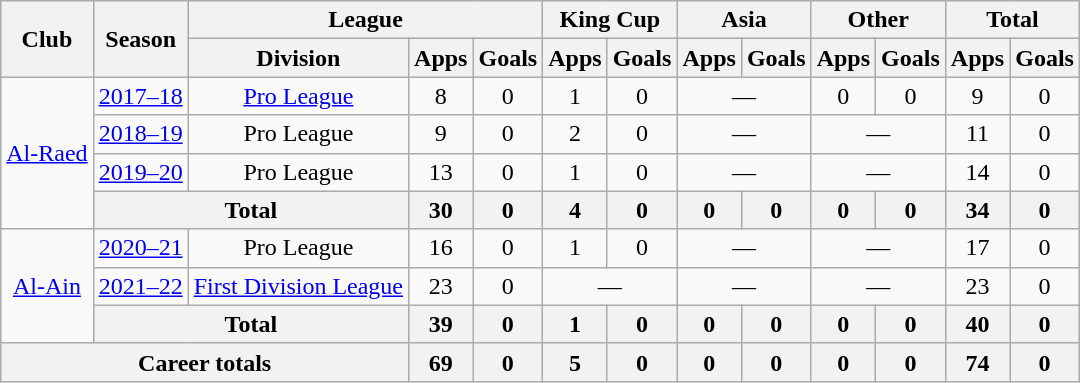<table class="wikitable" style="text-align: center">
<tr>
<th rowspan=2>Club</th>
<th rowspan=2>Season</th>
<th colspan=3>League</th>
<th colspan=2>King Cup</th>
<th colspan=2>Asia</th>
<th colspan=2>Other</th>
<th colspan=2>Total</th>
</tr>
<tr>
<th>Division</th>
<th>Apps</th>
<th>Goals</th>
<th>Apps</th>
<th>Goals</th>
<th>Apps</th>
<th>Goals</th>
<th>Apps</th>
<th>Goals</th>
<th>Apps</th>
<th>Goals</th>
</tr>
<tr>
<td rowspan=4><a href='#'>Al-Raed</a></td>
<td><a href='#'>2017–18</a></td>
<td><a href='#'>Pro League</a></td>
<td>8</td>
<td>0</td>
<td>1</td>
<td>0</td>
<td colspan=2>—</td>
<td>0</td>
<td>0</td>
<td>9</td>
<td>0</td>
</tr>
<tr>
<td><a href='#'>2018–19</a></td>
<td>Pro League</td>
<td>9</td>
<td>0</td>
<td>2</td>
<td>0</td>
<td colspan=2>—</td>
<td colspan=2>—</td>
<td>11</td>
<td>0</td>
</tr>
<tr>
<td><a href='#'>2019–20</a></td>
<td>Pro League</td>
<td>13</td>
<td>0</td>
<td>1</td>
<td>0</td>
<td colspan=2>—</td>
<td colspan=2>—</td>
<td>14</td>
<td>0</td>
</tr>
<tr>
<th colspan="2">Total</th>
<th>30</th>
<th>0</th>
<th>4</th>
<th>0</th>
<th>0</th>
<th>0</th>
<th>0</th>
<th>0</th>
<th>34</th>
<th>0</th>
</tr>
<tr>
<td rowspan=3><a href='#'>Al-Ain</a></td>
<td><a href='#'>2020–21</a></td>
<td>Pro League</td>
<td>16</td>
<td>0</td>
<td>1</td>
<td>0</td>
<td colspan=2>—</td>
<td colspan=2>—</td>
<td>17</td>
<td>0</td>
</tr>
<tr>
<td><a href='#'>2021–22</a></td>
<td><a href='#'>First Division League</a></td>
<td>23</td>
<td>0</td>
<td colspan=2>—</td>
<td colspan=2>—</td>
<td colspan=2>—</td>
<td>23</td>
<td>0</td>
</tr>
<tr>
<th colspan="2">Total</th>
<th>39</th>
<th>0</th>
<th>1</th>
<th>0</th>
<th>0</th>
<th>0</th>
<th>0</th>
<th>0</th>
<th>40</th>
<th>0</th>
</tr>
<tr>
<th colspan=3>Career totals</th>
<th>69</th>
<th>0</th>
<th>5</th>
<th>0</th>
<th>0</th>
<th>0</th>
<th>0</th>
<th>0</th>
<th>74</th>
<th>0</th>
</tr>
</table>
